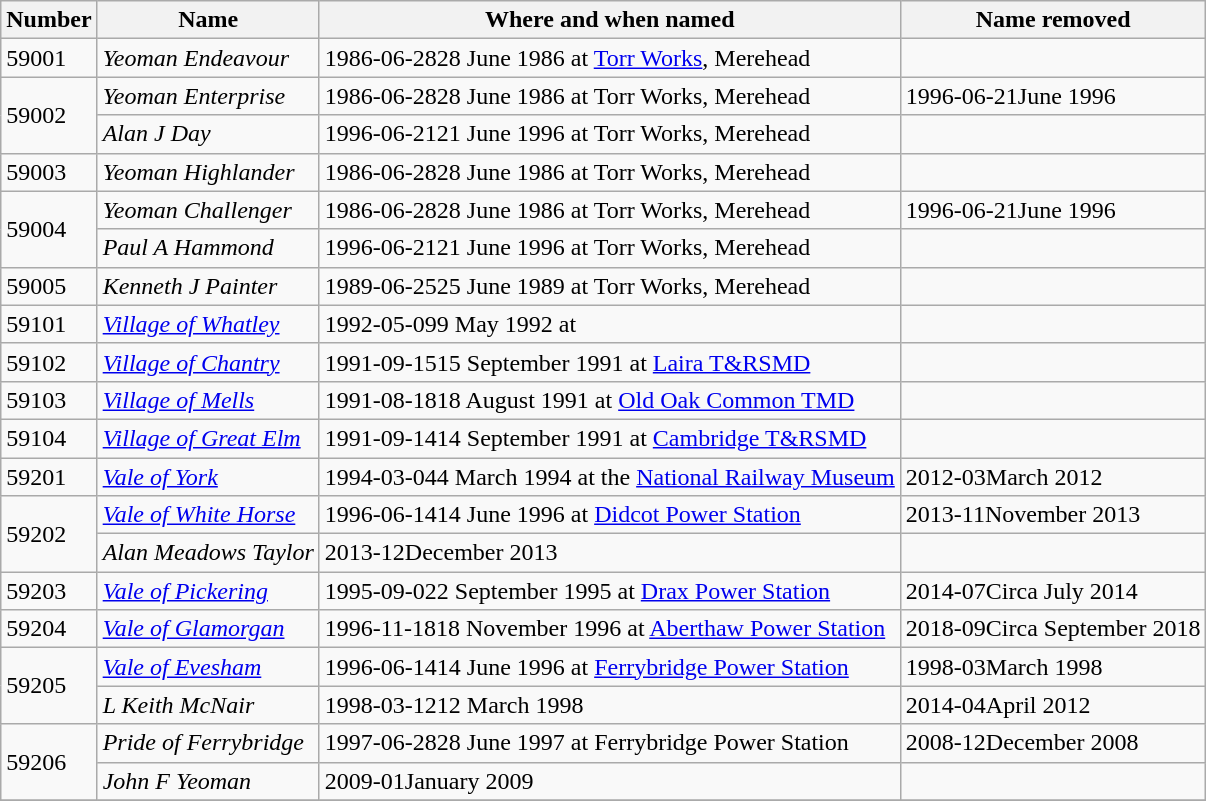<table class="wikitable sortable">
<tr>
<th align=left>Number</th>
<th align=centre>Name</th>
<th align=centre>Where and when named</th>
<th align=centre>Name removed</th>
</tr>
<tr>
<td>59001</td>
<td><em>Yeoman Endeavour</em></td>
<td><span>1986-06-28</span>28 June 1986 at <a href='#'>Torr Works</a>, Merehead</td>
<td></td>
</tr>
<tr>
<td rowspan="2">59002</td>
<td><em>Yeoman Enterprise</em></td>
<td><span>1986-06-28</span>28 June 1986 at Torr Works, Merehead</td>
<td><span>1996-06-21</span>June 1996</td>
</tr>
<tr>
<td><em>Alan J Day</em></td>
<td><span>1996-06-21</span>21 June 1996 at Torr Works, Merehead</td>
<td></td>
</tr>
<tr>
<td>59003</td>
<td><em>Yeoman Highlander</em></td>
<td><span>1986-06-28</span>28 June 1986 at Torr Works, Merehead</td>
<td></td>
</tr>
<tr>
<td rowspan="2">59004</td>
<td><em>Yeoman Challenger</em></td>
<td><span>1986-06-28</span>28 June 1986 at Torr Works, Merehead</td>
<td><span>1996-06-21</span>June 1996</td>
</tr>
<tr>
<td><em>Paul A Hammond</em></td>
<td><span>1996-06-21</span>21 June 1996 at Torr Works, Merehead</td>
<td></td>
</tr>
<tr>
<td>59005</td>
<td><em>Kenneth J Painter</em></td>
<td><span>1989-06-25</span>25 June 1989 at Torr Works, Merehead</td>
<td></td>
</tr>
<tr>
<td>59101</td>
<td><a href='#'><em>Village of Whatley</em></a></td>
<td><span>1992-05-09</span>9 May 1992 at </td>
<td></td>
</tr>
<tr>
<td>59102</td>
<td><a href='#'><em>Village of Chantry</em></a></td>
<td><span>1991-09-15</span>15 September 1991 at <a href='#'>Laira T&RSMD</a></td>
<td></td>
</tr>
<tr>
<td>59103</td>
<td><a href='#'><em>Village of Mells</em></a></td>
<td><span>1991-08-18</span>18 August 1991 at <a href='#'>Old Oak Common TMD</a></td>
<td></td>
</tr>
<tr>
<td>59104</td>
<td><a href='#'><em>Village of Great Elm</em></a></td>
<td><span>1991-09-14</span>14 September 1991 at <a href='#'>Cambridge T&RSMD</a></td>
<td></td>
</tr>
<tr>
<td>59201</td>
<td><em><a href='#'>Vale of York</a></em></td>
<td><span>1994-03-04</span>4 March 1994 at the <a href='#'>National Railway Museum</a></td>
<td><span>2012-03</span>March 2012</td>
</tr>
<tr>
<td rowspan="2">59202</td>
<td><em><a href='#'>Vale of White Horse</a></em></td>
<td><span>1996-06-14</span>14 June 1996 at <a href='#'>Didcot Power Station</a></td>
<td><span>2013-11</span>November 2013</td>
</tr>
<tr>
<td><em>Alan Meadows Taylor</em></td>
<td><span>2013-12</span>December 2013</td>
<td></td>
</tr>
<tr>
<td>59203</td>
<td><em><a href='#'>Vale of Pickering</a></em></td>
<td><span>1995-09-02</span>2 September 1995 at <a href='#'>Drax Power Station</a></td>
<td><span>2014-07</span>Circa July 2014</td>
</tr>
<tr>
<td>59204</td>
<td><em><a href='#'>Vale of Glamorgan</a></em></td>
<td><span>1996-11-18</span>18 November 1996 at <a href='#'>Aberthaw Power Station</a></td>
<td><span>2018-09</span>Circa September 2018</td>
</tr>
<tr>
<td rowspan="2">59205</td>
<td><em><a href='#'>Vale of Evesham</a></em></td>
<td><span>1996-06-14</span>14 June 1996 at <a href='#'>Ferrybridge Power Station</a></td>
<td><span>1998-03</span>March 1998</td>
</tr>
<tr>
<td><em>L Keith McNair</em></td>
<td><span>1998-03-12</span>12 March 1998</td>
<td><span>2014-04</span>April 2012</td>
</tr>
<tr>
<td rowspan="2">59206</td>
<td><em>Pride of Ferrybridge</em></td>
<td><span>1997-06-28</span>28 June 1997 at Ferrybridge Power Station</td>
<td><span>2008-12</span>December 2008</td>
</tr>
<tr>
<td><em>John F Yeoman</em></td>
<td><span>2009-01</span>January 2009</td>
<td></td>
</tr>
<tr>
</tr>
</table>
